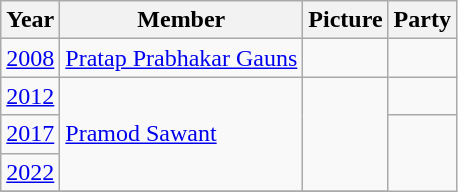<table class="wikitable sortable">
<tr>
<th>Year</th>
<th>Member</th>
<th>Picture</th>
<th colspan="2">Party</th>
</tr>
<tr>
<td><a href='#'>2008</a></td>
<td><a href='#'>Pratap Prabhakar Gauns</a></td>
<td></td>
<td></td>
</tr>
<tr>
<td><a href='#'>2012</a></td>
<td rowspan=3><a href='#'>Pramod Sawant</a></td>
<td rowspan=3></td>
<td></td>
</tr>
<tr>
<td><a href='#'>2017</a></td>
</tr>
<tr>
<td><a href='#'>2022</a></td>
</tr>
<tr>
</tr>
</table>
